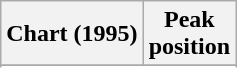<table class="wikitable sortable plainrowheaders">
<tr>
<th scope="col">Chart (1995)</th>
<th scope="col">Peak<br>position</th>
</tr>
<tr>
</tr>
<tr>
</tr>
</table>
